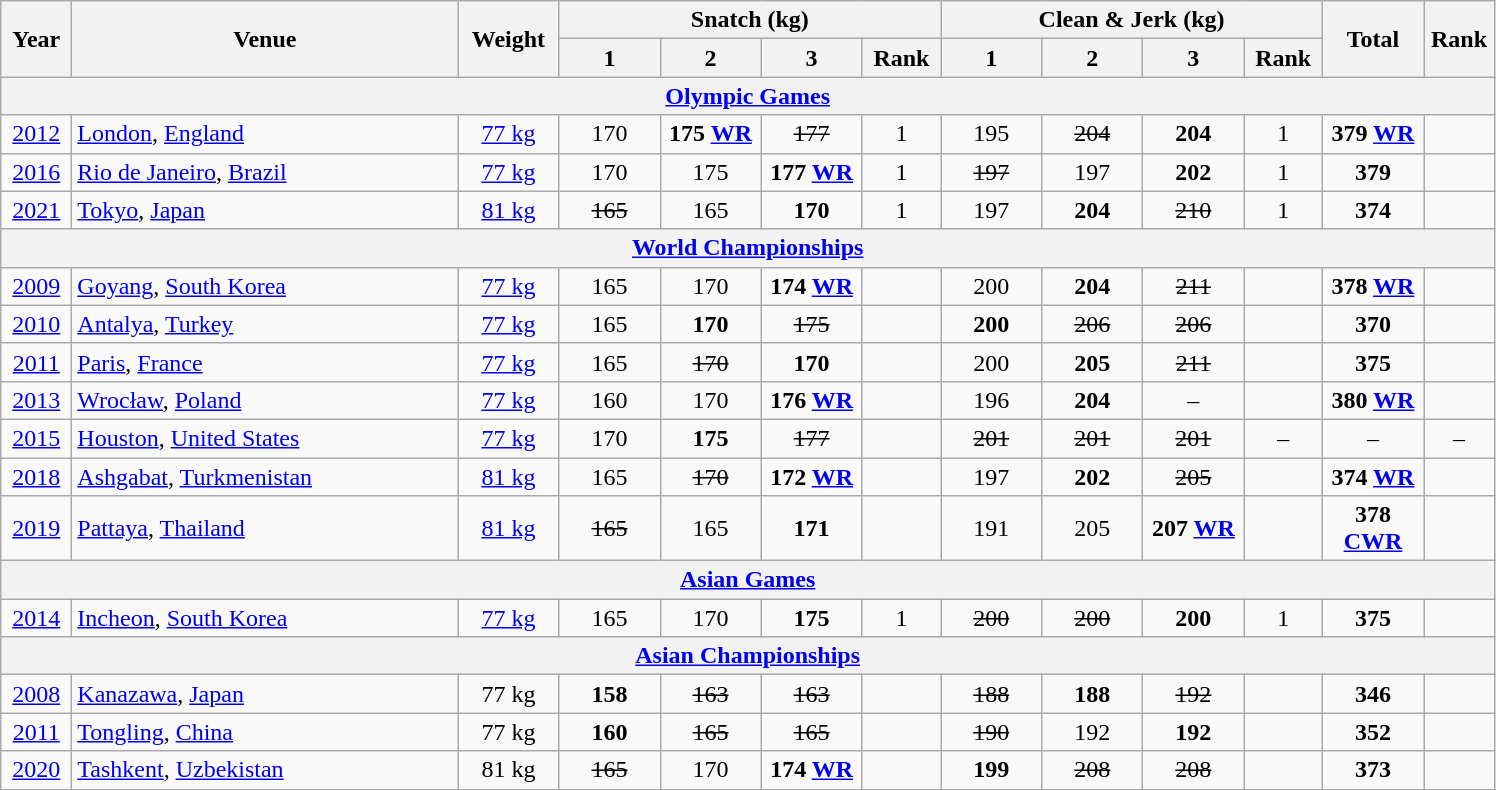<table class="wikitable" style="text-align:center;">
<tr>
<th rowspan=2 width=40>Year</th>
<th rowspan=2 width=250>Venue</th>
<th rowspan=2 width=60>Weight</th>
<th colspan=4>Snatch (kg)</th>
<th colspan=4>Clean & Jerk (kg)</th>
<th rowspan=2 width=60>Total</th>
<th rowspan=2 width=40>Rank</th>
</tr>
<tr>
<th width=60>1</th>
<th width=60>2</th>
<th width=60>3</th>
<th width=45>Rank</th>
<th width=60>1</th>
<th width=60>2</th>
<th width=60>3</th>
<th width=45>Rank</th>
</tr>
<tr>
<th colspan=13><a href='#'>Olympic Games</a></th>
</tr>
<tr>
<td><a href='#'>2012</a></td>
<td align=left> <a href='#'>London</a>, <a href='#'>England</a></td>
<td><a href='#'>77 kg</a></td>
<td>170</td>
<td><strong>175 <a href='#'>WR</a></strong></td>
<td><s>177</s></td>
<td>1</td>
<td>195</td>
<td><s>204</s></td>
<td><strong>204</strong></td>
<td>1</td>
<td><strong>379 <a href='#'>WR</a></strong></td>
<td><strong></strong></td>
</tr>
<tr>
<td><a href='#'>2016</a></td>
<td align=left> <a href='#'>Rio de Janeiro</a>, <a href='#'>Brazil</a></td>
<td><a href='#'>77 kg</a></td>
<td>170</td>
<td>175</td>
<td><strong>177 <a href='#'>WR</a></strong></td>
<td>1</td>
<td><s>197</s></td>
<td>197</td>
<td><strong>202</strong></td>
<td>1</td>
<td><strong>379</strong></td>
<td><strong></strong></td>
</tr>
<tr>
<td><a href='#'>2021</a></td>
<td align=left> <a href='#'>Tokyo</a>, <a href='#'>Japan</a></td>
<td><a href='#'>81 kg</a></td>
<td><s>165</s></td>
<td>165</td>
<td><strong>170</strong> </td>
<td>1</td>
<td>197</td>
<td><strong>204</strong> </td>
<td><s>210</s></td>
<td>1</td>
<td><strong>374</strong> </td>
<td><strong></strong></td>
</tr>
<tr>
<th colspan=13><a href='#'>World Championships</a></th>
</tr>
<tr>
<td><a href='#'>2009</a></td>
<td align=left> <a href='#'>Goyang</a>, <a href='#'>South Korea</a></td>
<td><a href='#'>77 kg</a></td>
<td>165</td>
<td>170</td>
<td><strong>174 <a href='#'>WR</a></strong></td>
<td></td>
<td>200</td>
<td><strong>204</strong></td>
<td><s>211</s></td>
<td></td>
<td><strong>378 <a href='#'>WR</a></strong></td>
<td></td>
</tr>
<tr>
<td><a href='#'>2010</a></td>
<td align=left> <a href='#'>Antalya</a>, <a href='#'>Turkey</a></td>
<td><a href='#'>77 kg</a></td>
<td>165</td>
<td><strong>170</strong></td>
<td><s>175</s></td>
<td></td>
<td><strong>200</strong></td>
<td><s>206</s></td>
<td><s>206</s></td>
<td></td>
<td><strong>370</strong></td>
<td></td>
</tr>
<tr>
<td><a href='#'>2011</a></td>
<td align=left> <a href='#'>Paris</a>, <a href='#'>France</a></td>
<td><a href='#'>77 kg</a></td>
<td>165</td>
<td><s>170</s></td>
<td><strong>170</strong></td>
<td></td>
<td>200</td>
<td><strong>205</strong></td>
<td><s>211</s></td>
<td></td>
<td><strong>375</strong></td>
<td></td>
</tr>
<tr>
<td><a href='#'>2013</a></td>
<td align=left> <a href='#'>Wrocław</a>, <a href='#'>Poland</a></td>
<td><a href='#'>77 kg</a></td>
<td>160</td>
<td>170</td>
<td><strong>176 <a href='#'>WR</a></strong></td>
<td></td>
<td>196</td>
<td><strong>204</strong></td>
<td>–</td>
<td></td>
<td><strong>380 <a href='#'>WR</a></strong></td>
<td></td>
</tr>
<tr>
<td><a href='#'>2015</a></td>
<td align=left> <a href='#'>Houston</a>, <a href='#'>United States</a></td>
<td><a href='#'>77 kg</a></td>
<td>170</td>
<td><strong>175</strong></td>
<td><s>177</s></td>
<td></td>
<td><s>201</s></td>
<td><s>201</s></td>
<td><s>201</s></td>
<td>–</td>
<td>–</td>
<td>–</td>
</tr>
<tr>
<td><a href='#'>2018</a></td>
<td align=left> <a href='#'>Ashgabat</a>, <a href='#'>Turkmenistan</a></td>
<td><a href='#'>81 kg</a></td>
<td>165</td>
<td><s>170</s></td>
<td><strong>172 <a href='#'>WR</a></strong></td>
<td></td>
<td>197</td>
<td><strong>202</strong></td>
<td><s>205</s></td>
<td></td>
<td><strong>374 <a href='#'>WR</a></strong></td>
<td></td>
</tr>
<tr>
<td><a href='#'>2019</a></td>
<td align=left> <a href='#'>Pattaya</a>, <a href='#'>Thailand</a></td>
<td><a href='#'>81 kg</a></td>
<td><s>165</s></td>
<td>165</td>
<td><strong>171</strong></td>
<td></td>
<td>191</td>
<td>205</td>
<td><strong>207 <a href='#'>WR</a></strong></td>
<td></td>
<td><strong>378 <a href='#'>CWR</a></strong></td>
<td></td>
</tr>
<tr>
<th colspan=13><a href='#'>Asian Games</a></th>
</tr>
<tr>
<td><a href='#'>2014</a></td>
<td align=left> <a href='#'>Incheon</a>, <a href='#'>South Korea</a></td>
<td><a href='#'>77 kg</a></td>
<td>165</td>
<td>170</td>
<td><strong>175</strong></td>
<td>1</td>
<td><s>200</s></td>
<td><s>200</s></td>
<td><strong>200</strong></td>
<td>1</td>
<td><strong>375</strong></td>
<td></td>
</tr>
<tr>
<th colspan=13><a href='#'>Asian Championships</a></th>
</tr>
<tr>
<td><a href='#'>2008</a></td>
<td align=left> <a href='#'>Kanazawa</a>, <a href='#'>Japan</a></td>
<td>77 kg</td>
<td><strong>158</strong></td>
<td><s>163</s></td>
<td><s>163</s></td>
<td></td>
<td><s>188</s></td>
<td><strong>188</strong></td>
<td><s>192</s></td>
<td></td>
<td><strong>346</strong></td>
<td></td>
</tr>
<tr>
<td><a href='#'>2011</a></td>
<td align=left> <a href='#'>Tongling</a>, <a href='#'>China</a></td>
<td>77 kg</td>
<td><strong>160</strong></td>
<td><s>165</s></td>
<td><s>165</s></td>
<td></td>
<td><s>190</s></td>
<td>192</td>
<td><strong>192</strong></td>
<td></td>
<td><strong>352</strong></td>
<td></td>
</tr>
<tr>
<td><a href='#'>2020</a></td>
<td align=left> <a href='#'>Tashkent</a>, <a href='#'>Uzbekistan</a></td>
<td>81 kg</td>
<td><s>165</s></td>
<td>170</td>
<td><strong>174 <a href='#'>WR</a></strong></td>
<td></td>
<td><strong>199</strong></td>
<td><s>208</s></td>
<td><s>208</s></td>
<td></td>
<td><strong>373</strong></td>
<td></td>
</tr>
</table>
